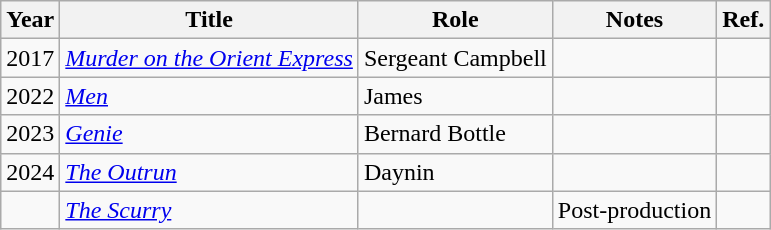<table class="wikitable">
<tr>
<th>Year</th>
<th>Title</th>
<th>Role</th>
<th>Notes</th>
<th>Ref.</th>
</tr>
<tr>
<td>2017</td>
<td><em><a href='#'>Murder on the Orient Express</a></em></td>
<td>Sergeant Campbell</td>
<td></td>
<td></td>
</tr>
<tr>
<td>2022</td>
<td><em><a href='#'>Men</a></em></td>
<td>James</td>
<td></td>
<td></td>
</tr>
<tr>
<td>2023</td>
<td><em><a href='#'>Genie</a></em></td>
<td>Bernard Bottle</td>
<td></td>
<td></td>
</tr>
<tr>
<td>2024</td>
<td><em><a href='#'>The Outrun</a></em></td>
<td>Daynin</td>
<td></td>
<td></td>
</tr>
<tr>
<td></td>
<td><em><a href='#'>The Scurry</a></em></td>
<td></td>
<td>Post-production</td>
<td></td>
</tr>
</table>
